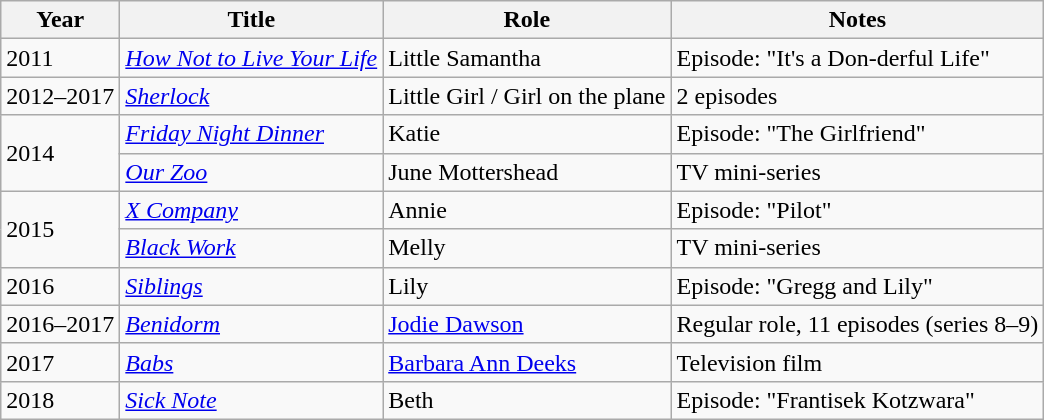<table class="wikitable sortable">
<tr>
<th>Year</th>
<th>Title</th>
<th>Role</th>
<th class="unsortable">Notes</th>
</tr>
<tr>
<td>2011</td>
<td><em><a href='#'>How Not to Live Your Life</a></em></td>
<td>Little Samantha</td>
<td>Episode: "It's a Don-derful Life"</td>
</tr>
<tr>
<td>2012–2017</td>
<td><em><a href='#'>Sherlock</a></em></td>
<td>Little Girl / Girl on the plane</td>
<td>2 episodes</td>
</tr>
<tr>
<td rowspan=2>2014</td>
<td><em><a href='#'>Friday Night Dinner</a></em></td>
<td>Katie</td>
<td>Episode: "The Girlfriend"</td>
</tr>
<tr>
<td><em><a href='#'>Our Zoo</a></em></td>
<td>June Mottershead</td>
<td>TV mini-series</td>
</tr>
<tr>
<td rowspan=2>2015</td>
<td><em><a href='#'>X Company</a></em></td>
<td>Annie</td>
<td>Episode: "Pilot"</td>
</tr>
<tr>
<td><em><a href='#'>Black Work</a></em></td>
<td>Melly</td>
<td>TV mini-series</td>
</tr>
<tr>
<td>2016</td>
<td><em><a href='#'>Siblings</a></em></td>
<td>Lily</td>
<td>Episode: "Gregg and Lily"</td>
</tr>
<tr>
<td>2016–2017</td>
<td><em><a href='#'>Benidorm</a></em></td>
<td><a href='#'>Jodie Dawson</a></td>
<td>Regular role, 11 episodes (series 8–9)</td>
</tr>
<tr>
<td>2017</td>
<td><em><a href='#'>Babs</a></em></td>
<td><a href='#'>Barbara Ann Deeks</a></td>
<td>Television film</td>
</tr>
<tr>
<td>2018</td>
<td><em><a href='#'>Sick Note</a></em></td>
<td>Beth</td>
<td>Episode: "Frantisek Kotzwara"</td>
</tr>
</table>
